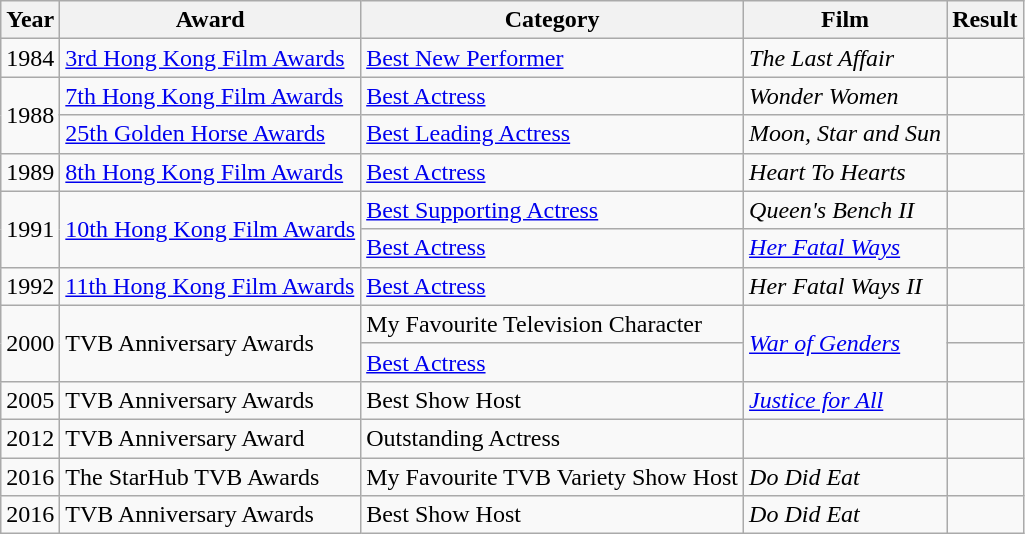<table class="wikitable sortable">
<tr>
<th scope="col">Year</th>
<th scope="col">Award</th>
<th scope="col">Category</th>
<th scope="col">Film</th>
<th scope="col">Result</th>
</tr>
<tr>
<td>1984</td>
<td><a href='#'>3rd Hong Kong Film Awards</a></td>
<td><a href='#'>Best New Performer</a></td>
<td><em>The Last Affair</em></td>
<td></td>
</tr>
<tr>
<td rowspan="2">1988</td>
<td><a href='#'>7th Hong Kong Film Awards</a></td>
<td><a href='#'>Best Actress</a></td>
<td><em>Wonder Women</em></td>
<td></td>
</tr>
<tr>
<td><a href='#'>25th Golden Horse Awards</a></td>
<td><a href='#'>Best Leading Actress</a></td>
<td><em>Moon, Star and Sun</em></td>
<td></td>
</tr>
<tr>
<td>1989</td>
<td><a href='#'>8th Hong Kong Film Awards</a></td>
<td><a href='#'>Best Actress</a></td>
<td><em>Heart To Hearts</em></td>
<td></td>
</tr>
<tr>
<td rowspan="2">1991</td>
<td rowspan="2"><a href='#'>10th Hong Kong Film Awards</a></td>
<td><a href='#'>Best Supporting Actress</a></td>
<td><em>Queen's Bench II</em></td>
<td></td>
</tr>
<tr>
<td><a href='#'>Best Actress</a></td>
<td><em><a href='#'>Her Fatal Ways</a></em></td>
<td></td>
</tr>
<tr>
<td>1992</td>
<td><a href='#'>11th Hong Kong Film Awards</a></td>
<td><a href='#'>Best Actress</a></td>
<td><em>Her Fatal Ways II</em></td>
<td></td>
</tr>
<tr>
<td rowspan="2">2000</td>
<td rowspan="2">TVB Anniversary Awards</td>
<td>My Favourite Television Character</td>
<td rowspan="2"><em><a href='#'>War of Genders</a></em></td>
<td></td>
</tr>
<tr>
<td><a href='#'>Best Actress</a></td>
<td></td>
</tr>
<tr>
<td>2005</td>
<td>TVB Anniversary Awards</td>
<td>Best Show Host</td>
<td><em><a href='#'>Justice for All</a></em></td>
<td></td>
</tr>
<tr>
<td>2012</td>
<td>TVB Anniversary Award</td>
<td>Outstanding Actress</td>
<td></td>
<td></td>
</tr>
<tr>
<td>2016</td>
<td>The StarHub TVB Awards</td>
<td>My Favourite TVB Variety Show Host</td>
<td><em>Do Did Eat</em></td>
<td></td>
</tr>
<tr>
<td>2016</td>
<td>TVB Anniversary Awards</td>
<td>Best Show Host</td>
<td><em>Do Did Eat</em></td>
<td></td>
</tr>
</table>
